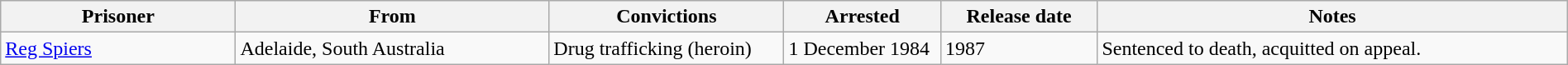<table class="wikitable" style="width:100%;">
<tr>
<th style="width:15%;">Prisoner</th>
<th style="width:20%;">From</th>
<th style="width:15%;">Convictions</th>
<th style="width:10%;">Arrested</th>
<th style="width:10%;">Release date</th>
<th style="width:30%;">Notes</th>
</tr>
<tr style="text-align:left;">
<td><a href='#'>Reg Spiers</a></td>
<td>Adelaide, South Australia</td>
<td>Drug trafficking (heroin)</td>
<td>1 December 1984</td>
<td>1987</td>
<td>Sentenced to death, acquitted on appeal.</td>
</tr>
</table>
